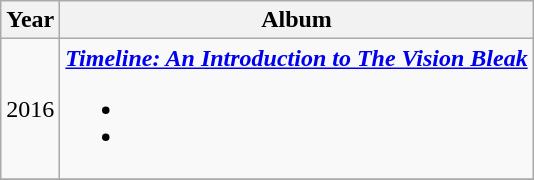<table class="wikitable">
<tr>
<th>Year</th>
<th>Album</th>
</tr>
<tr>
<td>2016</td>
<td><strong><em><a href='#'>Timeline: An Introduction to The Vision Bleak</a></em></strong><br><ul><li></li><li></li></ul></td>
</tr>
<tr>
</tr>
</table>
